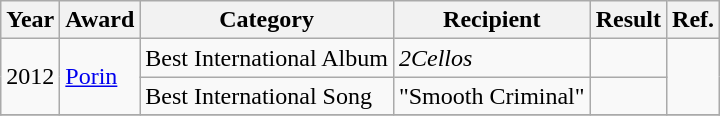<table class="wikitable">
<tr>
<th>Year</th>
<th>Award</th>
<th>Category</th>
<th>Recipient</th>
<th>Result</th>
<th>Ref.</th>
</tr>
<tr>
<td rowspan="2">2012</td>
<td rowspan="2"><a href='#'>Porin</a></td>
<td>Best International Album</td>
<td><em>2Cellos</em></td>
<td></td>
<td rowspan="2"></td>
</tr>
<tr>
<td>Best International Song</td>
<td>"Smooth Criminal"</td>
<td></td>
</tr>
<tr>
</tr>
</table>
